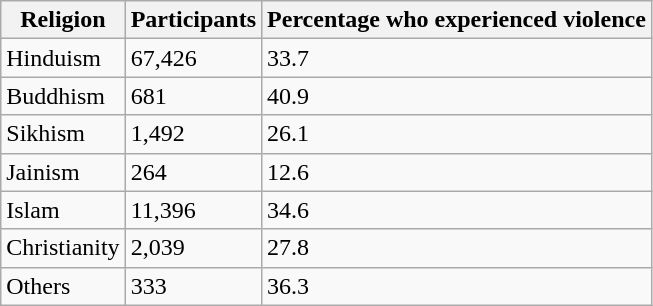<table class="wikitable">
<tr>
<th>Religion</th>
<th>Participants</th>
<th>Percentage who experienced violence</th>
</tr>
<tr>
<td>Hinduism</td>
<td>67,426</td>
<td>33.7</td>
</tr>
<tr>
<td>Buddhism</td>
<td>681</td>
<td>40.9</td>
</tr>
<tr>
<td>Sikhism</td>
<td>1,492</td>
<td>26.1</td>
</tr>
<tr>
<td>Jainism</td>
<td>264</td>
<td>12.6</td>
</tr>
<tr>
<td>Islam</td>
<td>11,396</td>
<td>34.6</td>
</tr>
<tr>
<td>Christianity</td>
<td>2,039</td>
<td>27.8</td>
</tr>
<tr>
<td>Others</td>
<td>333</td>
<td>36.3</td>
</tr>
</table>
